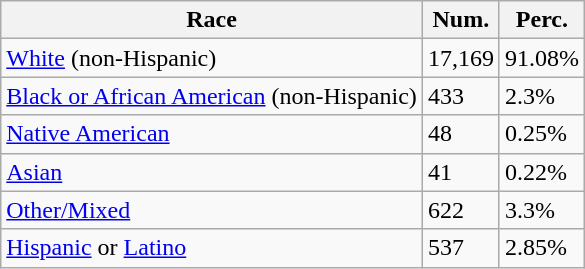<table class="wikitable">
<tr>
<th>Race</th>
<th>Num.</th>
<th>Perc.</th>
</tr>
<tr>
<td><a href='#'>White</a> (non-Hispanic)</td>
<td>17,169</td>
<td>91.08%</td>
</tr>
<tr>
<td><a href='#'>Black or African American</a> (non-Hispanic)</td>
<td>433</td>
<td>2.3%</td>
</tr>
<tr>
<td><a href='#'>Native American</a></td>
<td>48</td>
<td>0.25%</td>
</tr>
<tr>
<td><a href='#'>Asian</a></td>
<td>41</td>
<td>0.22%</td>
</tr>
<tr>
<td><a href='#'>Other/Mixed</a></td>
<td>622</td>
<td>3.3%</td>
</tr>
<tr>
<td><a href='#'>Hispanic</a> or <a href='#'>Latino</a></td>
<td>537</td>
<td>2.85%</td>
</tr>
</table>
